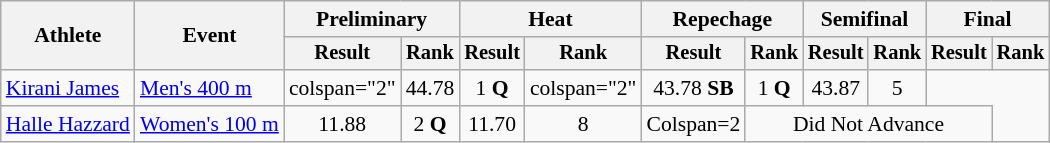<table class="wikitable" style="font-size:90%">
<tr>
<th rowspan="2">Athlete</th>
<th rowspan="2">Event</th>
<th colspan="2">Preliminary</th>
<th colspan="2">Heat</th>
<th colspan="2">Repechage</th>
<th colspan="2">Semifinal</th>
<th colspan="2">Final</th>
</tr>
<tr style="font-size:95%">
<th>Result</th>
<th>Rank</th>
<th>Result</th>
<th>Rank</th>
<th>Result</th>
<th>Rank</th>
<th>Result</th>
<th>Rank</th>
<th>Result</th>
<th>Rank</th>
</tr>
<tr align=center>
<td align=left><a href='#'>Kirani James</a></td>
<td align=left><a href='#'>Men's 400 m</a></td>
<td>colspan="2" </td>
<td>44.78</td>
<td>1 <strong>Q</strong></td>
<td>colspan="2" </td>
<td>43.78 <strong>SB</strong></td>
<td>1 <strong>Q</strong></td>
<td>43.87</td>
<td>5</td>
</tr>
<tr align=center>
<td align=left><a href='#'>Halle Hazzard</a></td>
<td align=left><a href='#'>Women's 100 m</a></td>
<td>11.88</td>
<td>2 <strong>Q</strong></td>
<td>11.70</td>
<td>8</td>
<td>Colspan=2</td>
<td colspan=4>Did Not Advance</td>
</tr>
</table>
